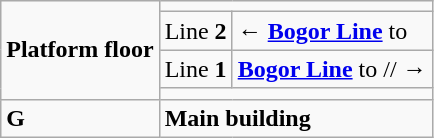<table class="wikitable">
<tr>
<td rowspan="4"><strong>Platform floor</strong></td>
<td colspan="2"></td>
</tr>
<tr>
<td>Line <strong>2</strong></td>
<td>←   <strong><a href='#'>Bogor Line</a></strong> to </td>
</tr>
<tr>
<td>Line <strong>1</strong></td>
<td> <strong><a href='#'>Bogor Line</a></strong> to //  →</td>
</tr>
<tr>
<td colspan="2"></td>
</tr>
<tr>
<td><strong>G</strong></td>
<td colspan="2"><strong>Main building</strong></td>
</tr>
</table>
